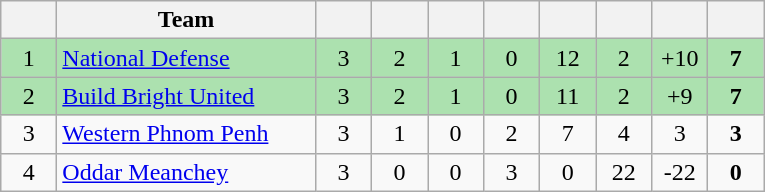<table class="wikitable" style="text-align: center;">
<tr>
<th width=30></th>
<th width=165>Team</th>
<th width=30></th>
<th width=30></th>
<th width=30></th>
<th width=30></th>
<th width=30></th>
<th width=30></th>
<th width=30></th>
<th width=30></th>
</tr>
<tr bgcolor=#ACE1AF>
<td>1</td>
<td align=left><a href='#'>National Defense</a></td>
<td>3</td>
<td>2</td>
<td>1</td>
<td>0</td>
<td>12</td>
<td>2</td>
<td>+10</td>
<td><strong>7</strong></td>
</tr>
<tr bgcolor=#ACE1AF>
<td>2</td>
<td align=left><a href='#'>Build Bright United</a></td>
<td>3</td>
<td>2</td>
<td>1</td>
<td>0</td>
<td>11</td>
<td>2</td>
<td>+9</td>
<td><strong>7</strong></td>
</tr>
<tr>
<td>3</td>
<td align=left><a href='#'>Western Phnom Penh</a></td>
<td>3</td>
<td>1</td>
<td>0</td>
<td>2</td>
<td>7</td>
<td>4</td>
<td>3</td>
<td><strong>3</strong></td>
</tr>
<tr>
<td>4</td>
<td align=left><a href='#'>Oddar Meanchey</a></td>
<td>3</td>
<td>0</td>
<td>0</td>
<td>3</td>
<td>0</td>
<td>22</td>
<td>-22</td>
<td><strong>0</strong></td>
</tr>
</table>
